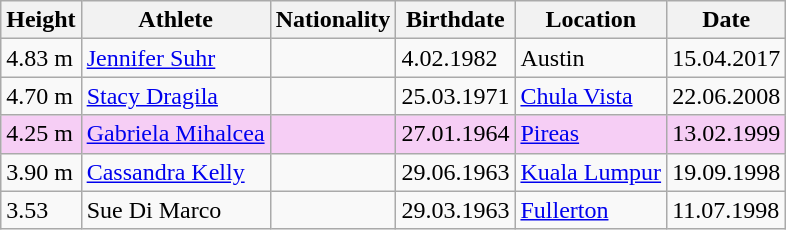<table class="wikitable">
<tr>
<th>Height</th>
<th>Athlete</th>
<th>Nationality</th>
<th>Birthdate</th>
<th>Location</th>
<th>Date</th>
</tr>
<tr>
<td>4.83 m</td>
<td><a href='#'>Jennifer Suhr</a></td>
<td></td>
<td>4.02.1982</td>
<td>Austin</td>
<td>15.04.2017</td>
</tr>
<tr>
<td>4.70 m</td>
<td><a href='#'>Stacy Dragila</a></td>
<td></td>
<td>25.03.1971</td>
<td><a href='#'>Chula Vista</a></td>
<td>22.06.2008</td>
</tr>
<tr bgcolor=#f6CEF5>
<td>4.25 m </td>
<td><a href='#'>Gabriela Mihalcea</a></td>
<td></td>
<td>27.01.1964</td>
<td><a href='#'>Pireas</a></td>
<td>13.02.1999</td>
</tr>
<tr>
<td>3.90 m</td>
<td><a href='#'>Cassandra Kelly</a></td>
<td></td>
<td>29.06.1963</td>
<td><a href='#'>Kuala Lumpur</a></td>
<td>19.09.1998</td>
</tr>
<tr>
<td>3.53</td>
<td>Sue Di Marco</td>
<td></td>
<td>29.03.1963</td>
<td><a href='#'>Fullerton</a></td>
<td>11.07.1998</td>
</tr>
</table>
